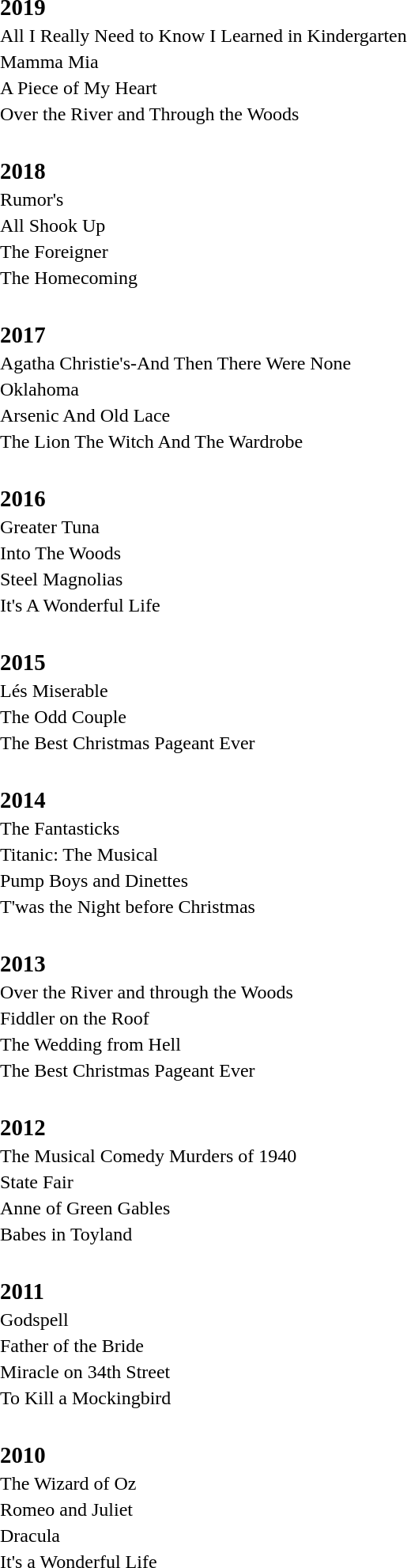<table class="mw-datatable mw-collapsible mw-collapsed">
<tr>
<td><br><table class="mw-datatable mw-collapsible mw-collapsed">
<tr>
<td><strong><big>2019</big></strong></td>
</tr>
<tr>
<td>All I Really Need to Know I Learned in Kindergarten</td>
</tr>
<tr>
<td>Mamma Mia</td>
</tr>
<tr>
<td>A Piece of My Heart</td>
</tr>
<tr>
<td>Over the River and Through the Woods</td>
</tr>
</table>
</td>
</tr>
<tr>
<td><br><table class="mw-datatable mw-collapsible mw-collapsed">
<tr>
<td><strong><big>2018</big></strong></td>
</tr>
<tr>
<td>Rumor's</td>
</tr>
<tr>
<td>All Shook Up</td>
</tr>
<tr>
<td>The Foreigner</td>
</tr>
<tr>
<td>The Homecoming</td>
</tr>
</table>
</td>
</tr>
<tr>
<td><br><table class="mw-datatable mw-collapsible mw-collapsed">
<tr>
<td><strong><big>2017</big></strong></td>
</tr>
<tr>
<td>Agatha Christie's-And Then There Were None</td>
</tr>
<tr>
<td>Oklahoma</td>
</tr>
<tr>
<td>Arsenic And Old Lace</td>
</tr>
<tr>
<td>The Lion The Witch And The Wardrobe</td>
</tr>
</table>
</td>
</tr>
<tr>
<td><br><table class="mw-datatable mw-collapsible mw-collapsed">
<tr>
<td><strong><big>2016</big></strong></td>
</tr>
<tr>
<td>Greater Tuna</td>
</tr>
<tr>
<td>Into The Woods</td>
</tr>
<tr>
<td>Steel Magnolias</td>
</tr>
<tr>
<td>It's A Wonderful Life</td>
</tr>
</table>
</td>
</tr>
<tr>
<td><br><table class="mw-datatable mw-collapsible mw-collapsed">
<tr>
<td><strong><big>2015</big></strong></td>
</tr>
<tr>
<td>Lés Miserable</td>
</tr>
<tr>
<td>The Odd Couple</td>
</tr>
<tr>
<td>The Best Christmas Pageant Ever</td>
</tr>
</table>
</td>
</tr>
<tr>
<td><br><table class="mw-datatable mw-collapsible mw-collapsed">
<tr>
<td><strong><big>2014</big></strong></td>
</tr>
<tr>
<td>The Fantasticks</td>
</tr>
<tr>
<td>Titanic: The Musical</td>
</tr>
<tr>
<td>Pump Boys and Dinettes</td>
</tr>
<tr>
<td>T'was the Night before Christmas</td>
</tr>
</table>
</td>
</tr>
<tr>
<td><br><table class="mw-datatable mw-collapsible mw-collapsed">
<tr>
<td><strong><big>2013</big></strong></td>
</tr>
<tr>
<td>Over the River and through the Woods</td>
</tr>
<tr>
<td>Fiddler on the Roof</td>
</tr>
<tr>
<td>The Wedding from Hell</td>
</tr>
<tr>
<td>The Best Christmas Pageant Ever</td>
</tr>
</table>
</td>
</tr>
<tr>
<td><br><table class="mw-datatable mw-collapsible mw-collapsed">
<tr>
<td><strong><big>2012</big></strong></td>
</tr>
<tr>
<td>The Musical Comedy Murders of 1940</td>
</tr>
<tr>
<td>State Fair</td>
</tr>
<tr>
<td>Anne of Green Gables</td>
</tr>
<tr>
<td>Babes in Toyland</td>
</tr>
</table>
</td>
</tr>
<tr>
<td><br><table class="mw-datatable mw-collapsible mw-collapsed">
<tr>
<td><strong><big>2011</big></strong></td>
</tr>
<tr>
<td>Godspell</td>
</tr>
<tr>
<td>Father of the Bride</td>
</tr>
<tr>
<td>Miracle on 34th Street</td>
</tr>
<tr>
<td>To Kill a Mockingbird</td>
</tr>
</table>
</td>
</tr>
<tr>
<td><br><table class="mw-datatable mw-collapsible mw-collapsed">
<tr>
<td><strong><big>2010</big></strong></td>
</tr>
<tr>
<td>The Wizard of Oz</td>
</tr>
<tr>
<td>Romeo and Juliet</td>
</tr>
<tr>
<td>Dracula</td>
</tr>
<tr>
<td>It's a Wonderful Life</td>
</tr>
</table>
</td>
</tr>
</table>
